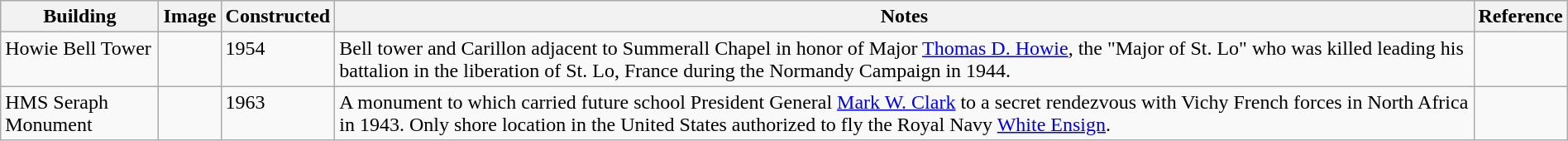<table class="wikitable sortable" style="width:100%">
<tr>
<th style="width:*;">Building</th>
<th style="width:*;" class="unsortable">Image</th>
<th style="width:*;">Constructed</th>
<th style="width:*;" class="unsortable">Notes</th>
<th style="width:*;" class="unsortable">Reference</th>
</tr>
<tr valign="top">
<td>Howie Bell Tower</td>
<td></td>
<td>1954</td>
<td>Bell tower and Carillon adjacent to Summerall Chapel in honor of Major <a href='#'>Thomas D. Howie</a>, the "Major of St. Lo" who was killed leading his battalion in the liberation of St. Lo, France during the Normandy Campaign in 1944.</td>
<td></td>
</tr>
<tr valign="top">
<td>HMS Seraph Monument</td>
<td></td>
<td>1963</td>
<td>A monument to  which carried future school President General <a href='#'>Mark W. Clark</a> to a secret rendezvous with Vichy French forces in North Africa in 1943. Only shore location in the United States authorized to fly the Royal Navy <a href='#'>White Ensign</a>.</td>
</tr>
</table>
